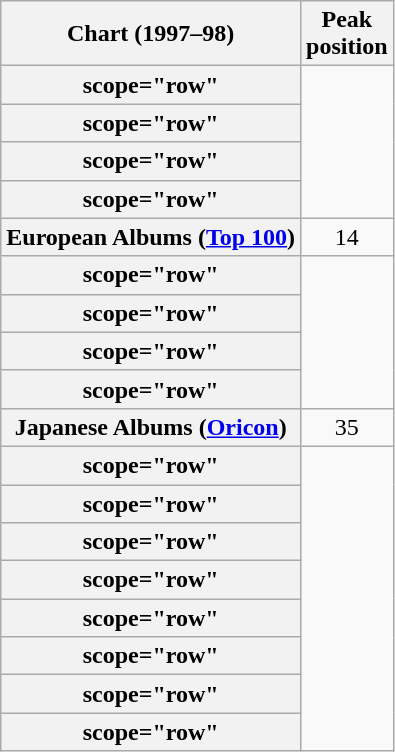<table class="wikitable plainrowheaders sortable" style="text-align:center;">
<tr>
<th>Chart (1997–98)</th>
<th>Peak<br>position</th>
</tr>
<tr>
<th>scope="row" </th>
</tr>
<tr>
<th>scope="row" </th>
</tr>
<tr>
<th>scope="row" </th>
</tr>
<tr>
<th>scope="row" </th>
</tr>
<tr>
<th scope="row">European Albums (<a href='#'>Top 100</a>)</th>
<td>14</td>
</tr>
<tr>
<th>scope="row" </th>
</tr>
<tr>
<th>scope="row" </th>
</tr>
<tr>
<th>scope="row" </th>
</tr>
<tr>
<th>scope="row" </th>
</tr>
<tr>
<th scope="row">Japanese Albums (<a href='#'>Oricon</a>)</th>
<td>35</td>
</tr>
<tr>
<th>scope="row" </th>
</tr>
<tr>
<th>scope="row" </th>
</tr>
<tr>
<th>scope="row" </th>
</tr>
<tr>
<th>scope="row" </th>
</tr>
<tr>
<th>scope="row" </th>
</tr>
<tr>
<th>scope="row" </th>
</tr>
<tr>
<th>scope="row" </th>
</tr>
<tr>
<th>scope="row" </th>
</tr>
</table>
